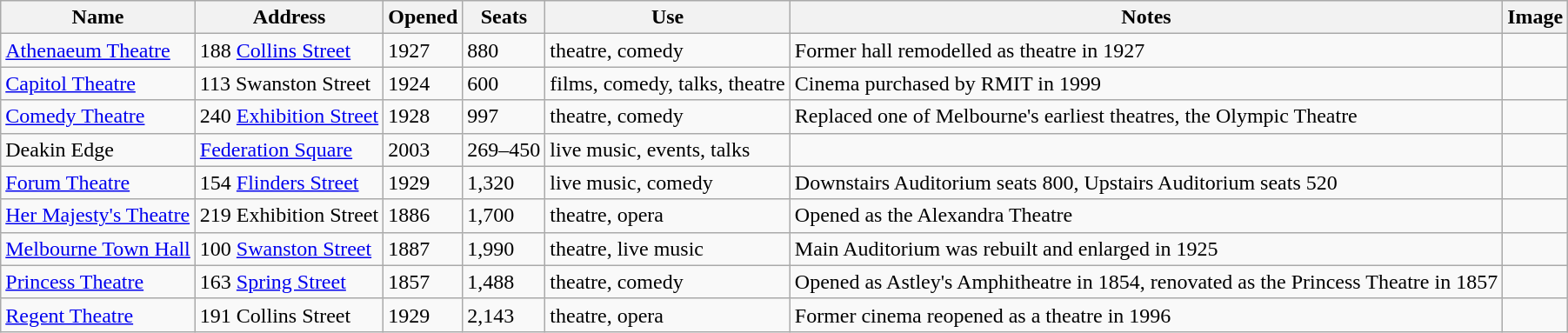<table class="wikitable sortable">
<tr>
<th>Name</th>
<th>Address</th>
<th>Opened</th>
<th>Seats</th>
<th>Use</th>
<th class="unsortable">Notes</th>
<th class="unsortable">Image</th>
</tr>
<tr>
<td><a href='#'>Athenaeum Theatre</a></td>
<td>188 <a href='#'>Collins Street</a></td>
<td>1927</td>
<td>880</td>
<td>theatre, comedy</td>
<td>Former hall remodelled as theatre in 1927</td>
<td></td>
</tr>
<tr>
<td><a href='#'>Capitol Theatre</a></td>
<td>113 Swanston Street</td>
<td>1924</td>
<td>600</td>
<td>films, comedy, talks, theatre</td>
<td>Cinema purchased by RMIT in 1999</td>
<td></td>
</tr>
<tr>
<td><a href='#'>Comedy Theatre</a></td>
<td>240 <a href='#'>Exhibition Street</a></td>
<td>1928</td>
<td>997</td>
<td>theatre, comedy</td>
<td>Replaced one of Melbourne's earliest theatres, the Olympic Theatre</td>
<td></td>
</tr>
<tr>
<td>Deakin Edge</td>
<td><a href='#'>Federation Square</a></td>
<td>2003</td>
<td>269–450</td>
<td>live music, events, talks</td>
<td></td>
</tr>
<tr>
<td><a href='#'>Forum Theatre</a></td>
<td>154 <a href='#'>Flinders Street</a></td>
<td>1929</td>
<td>1,320</td>
<td>live music, comedy</td>
<td>Downstairs Auditorium seats 800, Upstairs Auditorium seats 520</td>
<td></td>
</tr>
<tr>
<td><a href='#'>Her Majesty's Theatre</a></td>
<td>219 Exhibition Street</td>
<td>1886</td>
<td>1,700</td>
<td>theatre, opera</td>
<td>Opened as the Alexandra Theatre</td>
<td></td>
</tr>
<tr>
<td><a href='#'>Melbourne Town Hall</a></td>
<td>100 <a href='#'>Swanston Street</a></td>
<td>1887</td>
<td>1,990</td>
<td>theatre, live music</td>
<td>Main Auditorium was rebuilt and enlarged in 1925</td>
<td></td>
</tr>
<tr>
<td><a href='#'>Princess Theatre</a></td>
<td>163 <a href='#'>Spring Street</a></td>
<td>1857</td>
<td>1,488</td>
<td>theatre, comedy</td>
<td>Opened as Astley's Amphitheatre in 1854, renovated as the Princess Theatre in 1857</td>
<td></td>
</tr>
<tr>
<td><a href='#'>Regent Theatre</a></td>
<td>191 Collins Street</td>
<td>1929</td>
<td>2,143</td>
<td>theatre, opera</td>
<td>Former cinema reopened as a theatre in 1996</td>
<td></td>
</tr>
</table>
